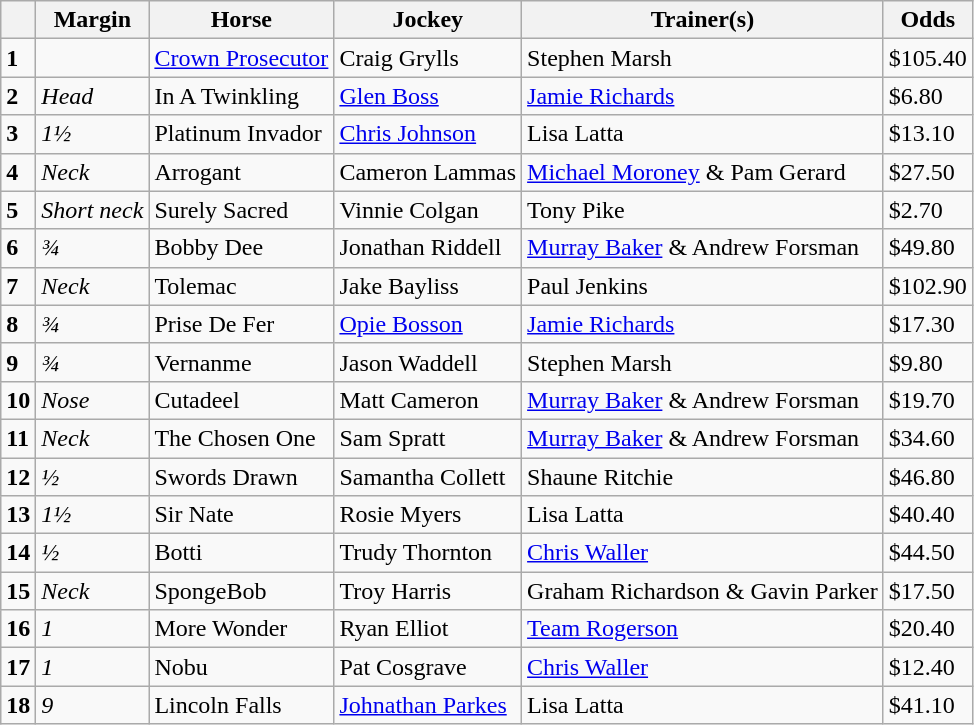<table class="wikitable sortable">
<tr>
<th></th>
<th>Margin</th>
<th>Horse</th>
<th>Jockey</th>
<th>Trainer(s)</th>
<th>Odds</th>
</tr>
<tr>
<td><strong>1</strong></td>
<td></td>
<td><a href='#'>Crown Prosecutor</a></td>
<td>Craig Grylls</td>
<td>Stephen Marsh</td>
<td>$105.40</td>
</tr>
<tr>
<td><strong>2</strong></td>
<td><em>Head</em></td>
<td>In A Twinkling</td>
<td><a href='#'>Glen Boss</a></td>
<td><a href='#'>Jamie Richards</a></td>
<td>$6.80</td>
</tr>
<tr>
<td><strong>3</strong></td>
<td><em>1½</em></td>
<td>Platinum Invador</td>
<td><a href='#'>Chris Johnson</a></td>
<td>Lisa Latta</td>
<td>$13.10</td>
</tr>
<tr>
<td><strong>4</strong></td>
<td><em>Neck</em></td>
<td>Arrogant</td>
<td>Cameron Lammas</td>
<td><a href='#'>Michael Moroney</a> & Pam Gerard</td>
<td>$27.50</td>
</tr>
<tr>
<td><strong>5</strong></td>
<td><em>Short neck</em></td>
<td>Surely Sacred</td>
<td>Vinnie Colgan</td>
<td>Tony Pike</td>
<td>$2.70</td>
</tr>
<tr>
<td><strong>6</strong></td>
<td><em>¾</em></td>
<td>Bobby Dee</td>
<td>Jonathan Riddell</td>
<td><a href='#'>Murray Baker</a> & Andrew Forsman</td>
<td>$49.80</td>
</tr>
<tr>
<td><strong>7</strong></td>
<td><em>Neck</em></td>
<td>Tolemac</td>
<td>Jake Bayliss</td>
<td>Paul Jenkins</td>
<td>$102.90</td>
</tr>
<tr>
<td><strong>8</strong></td>
<td><em>¾</em></td>
<td>Prise De Fer</td>
<td><a href='#'>Opie Bosson</a></td>
<td><a href='#'>Jamie Richards</a></td>
<td>$17.30</td>
</tr>
<tr>
<td><strong>9</strong></td>
<td><em>¾</em></td>
<td>Vernanme</td>
<td>Jason Waddell</td>
<td>Stephen Marsh</td>
<td>$9.80</td>
</tr>
<tr>
<td><strong>10</strong></td>
<td><em>Nose</em></td>
<td>Cutadeel</td>
<td>Matt Cameron</td>
<td><a href='#'>Murray Baker</a> & Andrew Forsman</td>
<td>$19.70</td>
</tr>
<tr>
<td><strong>11</strong></td>
<td><em>Neck</em></td>
<td>The Chosen One</td>
<td>Sam Spratt</td>
<td><a href='#'>Murray Baker</a> & Andrew Forsman</td>
<td>$34.60</td>
</tr>
<tr>
<td><strong>12</strong></td>
<td><em>½</em></td>
<td>Swords Drawn</td>
<td>Samantha Collett</td>
<td>Shaune Ritchie</td>
<td>$46.80</td>
</tr>
<tr>
<td><strong>13</strong></td>
<td><em>1½</em></td>
<td>Sir Nate</td>
<td>Rosie Myers</td>
<td>Lisa Latta</td>
<td>$40.40</td>
</tr>
<tr>
<td><strong>14</strong></td>
<td><em>½</em></td>
<td>Botti</td>
<td>Trudy Thornton</td>
<td><a href='#'>Chris Waller</a></td>
<td>$44.50</td>
</tr>
<tr>
<td><strong>15</strong></td>
<td><em>Neck</em></td>
<td>SpongeBob</td>
<td>Troy Harris</td>
<td>Graham Richardson & Gavin Parker</td>
<td>$17.50</td>
</tr>
<tr>
<td><strong>16</strong></td>
<td><em>1</em></td>
<td>More Wonder</td>
<td>Ryan Elliot</td>
<td><a href='#'>Team Rogerson</a></td>
<td>$20.40</td>
</tr>
<tr>
<td><strong>17</strong></td>
<td><em>1</em></td>
<td>Nobu</td>
<td>Pat Cosgrave</td>
<td><a href='#'>Chris Waller</a></td>
<td>$12.40</td>
</tr>
<tr>
<td><strong>18</strong></td>
<td><em>9</em></td>
<td>Lincoln Falls</td>
<td><a href='#'>Johnathan Parkes</a></td>
<td>Lisa Latta</td>
<td>$41.10</td>
</tr>
</table>
